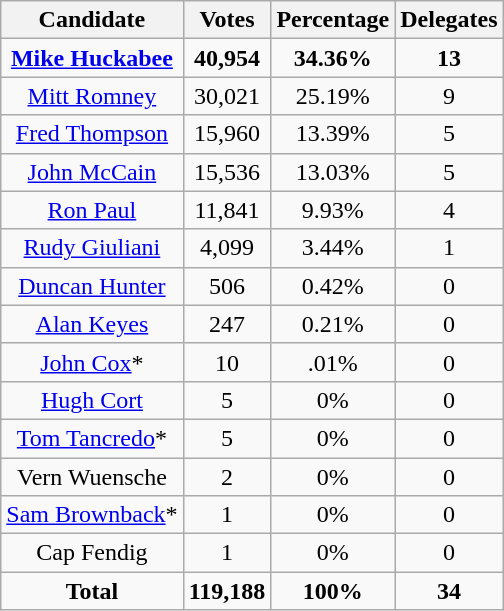<table class="wikitable sortable" style="text-align:center;">
<tr>
<th>Candidate</th>
<th>Votes</th>
<th>Percentage</th>
<th>Delegates</th>
</tr>
<tr>
<td><strong><a href='#'>Mike Huckabee</a></strong></td>
<td><strong>40,954</strong></td>
<td><strong>34.36%</strong></td>
<td><strong>13</strong></td>
</tr>
<tr>
<td><a href='#'>Mitt Romney</a></td>
<td>30,021</td>
<td>25.19%</td>
<td>9</td>
</tr>
<tr>
<td><a href='#'>Fred Thompson</a></td>
<td>15,960</td>
<td>13.39%</td>
<td>5</td>
</tr>
<tr>
<td><a href='#'>John McCain</a></td>
<td>15,536</td>
<td>13.03%</td>
<td>5</td>
</tr>
<tr>
<td><a href='#'>Ron Paul</a></td>
<td>11,841</td>
<td>9.93%</td>
<td>4</td>
</tr>
<tr>
<td><a href='#'>Rudy Giuliani</a></td>
<td>4,099</td>
<td>3.44%</td>
<td>1</td>
</tr>
<tr>
<td><a href='#'>Duncan Hunter</a></td>
<td>506</td>
<td>0.42%</td>
<td>0</td>
</tr>
<tr>
<td><a href='#'>Alan Keyes</a></td>
<td>247</td>
<td>0.21%</td>
<td>0</td>
</tr>
<tr>
<td><a href='#'>John Cox</a>*</td>
<td>10</td>
<td>.01%</td>
<td>0</td>
</tr>
<tr>
<td><a href='#'>Hugh Cort</a></td>
<td>5</td>
<td>0%</td>
<td>0</td>
</tr>
<tr>
<td><a href='#'>Tom Tancredo</a>*</td>
<td>5</td>
<td>0%</td>
<td>0</td>
</tr>
<tr>
<td>Vern Wuensche</td>
<td>2</td>
<td>0%</td>
<td>0</td>
</tr>
<tr>
<td><a href='#'>Sam Brownback</a>*</td>
<td>1</td>
<td>0%</td>
<td>0</td>
</tr>
<tr>
<td>Cap Fendig</td>
<td>1</td>
<td>0%</td>
<td>0</td>
</tr>
<tr>
<td><strong>Total</strong></td>
<td><strong>119,188</strong></td>
<td><strong>100%</strong></td>
<td><strong>34</strong></td>
</tr>
</table>
